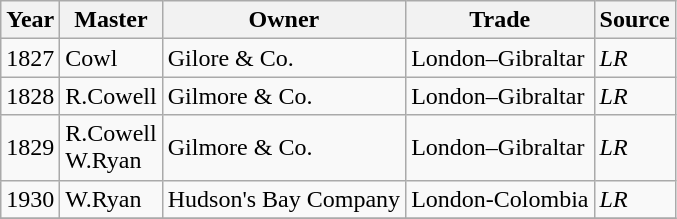<table class=" wikitable">
<tr>
<th>Year</th>
<th>Master</th>
<th>Owner</th>
<th>Trade</th>
<th>Source</th>
</tr>
<tr>
<td>1827</td>
<td>Cowl</td>
<td>Gilore & Co.</td>
<td>London–Gibraltar</td>
<td><em>LR</em></td>
</tr>
<tr>
<td>1828</td>
<td>R.Cowell</td>
<td>Gilmore & Co.</td>
<td>London–Gibraltar</td>
<td><em>LR</em></td>
</tr>
<tr>
<td>1829</td>
<td>R.Cowell<br>W.Ryan</td>
<td>Gilmore & Co.</td>
<td>London–Gibraltar</td>
<td><em>LR</em></td>
</tr>
<tr>
<td>1930</td>
<td>W.Ryan</td>
<td>Hudson's Bay Company</td>
<td>London-Colombia</td>
<td><em>LR</em></td>
</tr>
<tr>
</tr>
</table>
